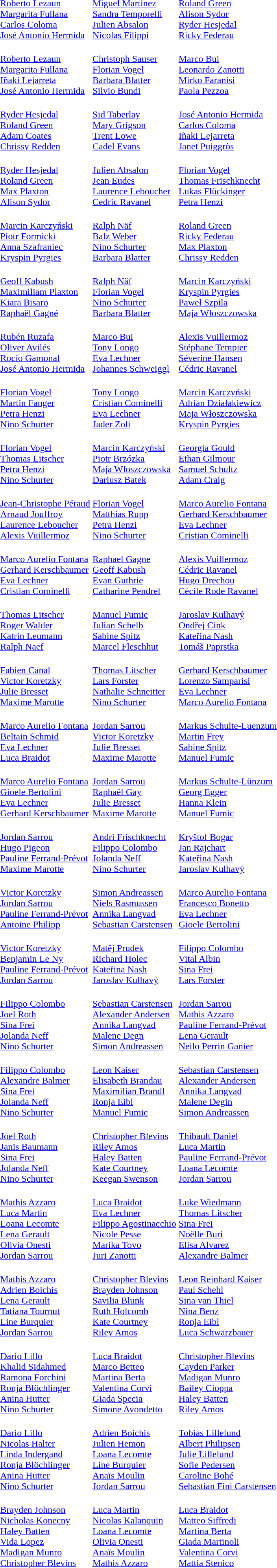<table>
<tr>
<td><br></td>
<td><br><a href='#'>Roberto Lezaun</a><br><a href='#'>Margarita Fullana</a><br><a href='#'>Carlos Coloma</a><br><a href='#'>José Antonio Hermida</a></td>
<td><br><a href='#'>Miguel Martinez</a><br><a href='#'>Sandra Temporelli</a><br><a href='#'>Julien Absalon</a><br><a href='#'>Nicolas Filippi</a></td>
<td><br><a href='#'>Roland Green</a><br><a href='#'>Alison Sydor</a><br><a href='#'>Ryder Hesjedal</a><br><a href='#'>Ricky Federau</a></td>
</tr>
<tr>
<td><br></td>
<td><br><a href='#'>Roberto Lezaun</a><br><a href='#'>Margarita Fullana</a><br><a href='#'>Iñaki Lejarreta</a><br><a href='#'>José Antonio Hermida</a></td>
<td><br><a href='#'>Christoph Sauser</a><br><a href='#'>Florian Vogel</a><br><a href='#'>Barbara Blatter</a><br><a href='#'>Silvio Bundi</a></td>
<td><br><a href='#'>Marco Bui</a><br><a href='#'>Leonardo Zanotti</a><br><a href='#'>Mirko Faranisi</a><br><a href='#'>Paola Pezzoa</a></td>
</tr>
<tr>
<td><br></td>
<td><br><a href='#'>Ryder Hesjedal</a><br><a href='#'>Roland Green</a><br><a href='#'>Adam Coates</a><br><a href='#'>Chrissy Redden</a></td>
<td><br><a href='#'>Sid Taberlay</a><br><a href='#'>Mary Grigson</a><br><a href='#'>Trent Lowe</a><br><a href='#'>Cadel Evans</a></td>
<td><br><a href='#'>José Antonio Hermida</a><br><a href='#'>Carlos Coloma</a><br><a href='#'>Iñaki Lejarreta</a><br><a href='#'>Janet Puiggròs</a></td>
</tr>
<tr>
<td><br></td>
<td><br><a href='#'>Ryder Hesjedal</a><br><a href='#'>Roland Green</a><br><a href='#'>Max Plaxton</a><br><a href='#'>Alison Sydor</a></td>
<td><br><a href='#'>Julien Absalon</a><br><a href='#'>Jean Eudes</a><br><a href='#'>Laurence Leboucher</a><br><a href='#'>Cedric Ravanel</a></td>
<td><br><a href='#'>Florian Vogel</a><br><a href='#'>Thomas Frischknecht</a><br><a href='#'>Lukas Flückinger</a><br><a href='#'>Petra Henzi</a></td>
</tr>
<tr>
<td><br></td>
<td><br><a href='#'>Marcin Karczyński</a><br><a href='#'>Piotr Formicki</a><br><a href='#'>Anna Szafraniec</a><br><a href='#'>Kryspin Pyrgies</a></td>
<td><br><a href='#'>Ralph Näf</a><br><a href='#'>Balz Weber</a><br><a href='#'>Nino Schurter</a><br><a href='#'>Barbara Blatter</a></td>
<td><br><a href='#'>Roland Green</a><br><a href='#'>Ricky Federau</a><br><a href='#'>Max Plaxton</a><br><a href='#'>Chrissy Redden</a></td>
</tr>
<tr>
<td><br></td>
<td><br><a href='#'>Geoff Kabush</a><br><a href='#'>Maximiliam Plaxton</a><br><a href='#'>Kiara Bisaro</a><br><a href='#'>Raphaël Gagné</a></td>
<td><br><a href='#'>Ralph Näf</a><br><a href='#'>Florian Vogel</a><br><a href='#'>Nino Schurter</a><br><a href='#'>Barbara Blatter</a></td>
<td><br><a href='#'>Marcin Karczyński</a><br><a href='#'>Kryspin Pyrgies</a><br><a href='#'>Paweł Szpila</a><br><a href='#'>Maja Włoszczowska</a></td>
</tr>
<tr>
<td><br></td>
<td><br><a href='#'>Rubén Ruzafa</a><br><a href='#'>Oliver Avilés</a><br><a href='#'>Rocío Gamonal</a><br><a href='#'>José Antonio Hermida</a></td>
<td><br><a href='#'>Marco Bui</a><br><a href='#'>Tony Longo</a><br><a href='#'>Eva Lechner</a><br><a href='#'>Johannes Schweiggl</a></td>
<td><br><a href='#'>Alexis Vuillermoz</a><br><a href='#'>Stéphane Tempier</a><br><a href='#'>Séverine Hansen</a><br><a href='#'>Cédric Ravanel</a></td>
</tr>
<tr>
<td><br></td>
<td><br><a href='#'>Florian Vogel</a><br><a href='#'>Martin Fanger</a><br><a href='#'>Petra Henzi</a><br><a href='#'>Nino Schurter</a></td>
<td><br><a href='#'>Tony Longo</a><br><a href='#'>Cristian Cominelli</a><br><a href='#'>Eva Lechner</a><br><a href='#'>Jader Zoli</a></td>
<td><br><a href='#'>Marcin Karczyński</a><br><a href='#'>Adrian Działakiewicz</a><br><a href='#'>Maja Włoszczowska</a><br><a href='#'>Kryspin Pyrgies</a></td>
</tr>
<tr>
<td><br></td>
<td><br><a href='#'>Florian Vogel</a><br><a href='#'>Thomas Litscher</a><br><a href='#'>Petra Henzi</a><br><a href='#'>Nino Schurter</a></td>
<td><br><a href='#'>Marcin Karczyński</a><br><a href='#'>Piotr Brzózka</a><br><a href='#'>Maja Włoszczowska</a><br><a href='#'>Dariusz Batek</a></td>
<td><br><a href='#'>Georgia Gould</a><br><a href='#'>Ethan Gilmour</a><br><a href='#'>Samuel Schultz</a><br><a href='#'>Adam Craig</a></td>
</tr>
<tr>
<td><br></td>
<td><br><a href='#'>Jean-Christophe Péraud</a><br><a href='#'>Arnaud Jouffroy</a><br><a href='#'>Laurence Leboucher</a><br><a href='#'>Alexis Vuillermoz</a></td>
<td><br><a href='#'>Florian Vogel</a><br><a href='#'>Matthias Rupp</a><br><a href='#'>Petra Henzi</a><br><a href='#'>Nino Schurter</a></td>
<td><br><a href='#'>Marco Aurelio Fontana</a><br><a href='#'>Gerhard Kerschbaumer</a><br><a href='#'>Eva Lechner</a><br><a href='#'>Cristian Cominelli</a></td>
</tr>
<tr>
<td><br></td>
<td><br><a href='#'>Marco Aurelio Fontana</a><br><a href='#'>Gerhard Kerschbaumer</a><br><a href='#'>Eva Lechner</a><br><a href='#'>Cristian Cominelli</a></td>
<td><br><a href='#'>Raphael Gagne</a><br><a href='#'>Geoff Kabush</a><br><a href='#'>Evan Guthrie</a><br><a href='#'>Catharine Pendrel</a></td>
<td><br><a href='#'>Alexis Vuillermoz</a><br><a href='#'>Cédric Ravanel</a><br><a href='#'>Hugo Drechou</a><br><a href='#'>Cécile Rode Ravanel</a></td>
</tr>
<tr>
<td><br></td>
<td><br><a href='#'>Thomas Litscher</a><br><a href='#'>Roger Walder</a><br><a href='#'>Katrin Leumann</a><br><a href='#'>Ralph Naef</a></td>
<td><br><a href='#'>Manuel Fumic</a><br><a href='#'>Julian Schelb</a><br><a href='#'>Sabine Spitz</a><br><a href='#'>Marcel Fleschhut</a></td>
<td><br><a href='#'>Jaroslav Kulhavý</a><br><a href='#'>Ondřej Cink</a><br><a href='#'>Kateřina Nash</a><br><a href='#'>Tomáš Paprstka</a></td>
</tr>
<tr>
<td><br></td>
<td><br><a href='#'>Fabien Canal</a><br><a href='#'>Victor Koretzky</a><br><a href='#'>Julie Bresset</a><br><a href='#'>Maxime Marotte</a></td>
<td><br><a href='#'>Thomas Litscher</a><br><a href='#'>Lars Forster</a><br><a href='#'>Nathalie Schneitter</a><br><a href='#'>Nino Schurter</a></td>
<td><br><a href='#'>Gerhard Kerschbaumer</a><br><a href='#'>Lorenzo Samparisi</a><br><a href='#'>Eva Lechner</a><br><a href='#'>Marco Aurelio Fontana</a></td>
</tr>
<tr>
<td><br></td>
<td><br><a href='#'>Marco Aurelio Fontana</a><br><a href='#'>Beltain Schmid</a><br><a href='#'>Eva Lechner</a><br><a href='#'>Luca Braidot</a></td>
<td><br><a href='#'>Jordan Sarrou</a><br><a href='#'>Victor Koretzky</a><br><a href='#'>Julie Bresset</a><br><a href='#'>Maxime Marotte</a></td>
<td><br><a href='#'>Markus Schulte-Luenzum</a><br><a href='#'>Martin Frey</a><br><a href='#'>Sabine Spitz</a><br><a href='#'>Manuel Fumic</a></td>
</tr>
<tr>
<td><br></td>
<td><br><a href='#'>Marco Aurelio Fontana</a><br><a href='#'>Gioele Bertolini</a><br><a href='#'>Eva Lechner</a><br><a href='#'>Gerhard Kerschbaumer</a></td>
<td><br><a href='#'>Jordan Sarrou</a><br><a href='#'>Raphaël Gay</a><br><a href='#'>Julie Bresset</a><br><a href='#'>Maxime Marotte</a></td>
<td><br><a href='#'>Markus Schulte-Lünzum</a><br><a href='#'>Georg Egger</a><br><a href='#'>Hanna Klein</a><br><a href='#'>Manuel Fumic</a></td>
</tr>
<tr>
<td><br></td>
<td><br><a href='#'>Jordan Sarrou</a><br><a href='#'>Hugo Pigeon</a><br><a href='#'>Pauline Ferrand-Prévot</a><br><a href='#'>Maxime Marotte</a></td>
<td><br><a href='#'>Andri Frischknecht</a><br><a href='#'>Filippo Colombo</a><br><a href='#'>Jolanda Neff</a><br><a href='#'>Nino Schurter</a></td>
<td><br><a href='#'>Kryštof Bogar</a><br><a href='#'>Jan Rajchart</a><br><a href='#'>Kateřina Nash</a><br><a href='#'>Jaroslav Kulhavý</a></td>
</tr>
<tr>
<td><br></td>
<td><br><a href='#'>Victor Koretzky</a><br><a href='#'>Jordan Sarrou</a><br><a href='#'>Pauline Ferrand-Prévot</a><br><a href='#'>Antoine Philipp</a></td>
<td><br><a href='#'>Simon Andreassen</a><br><a href='#'>Niels Rasmussen</a><br><a href='#'>Annika Langvad</a><br><a href='#'>Sebastian Carstensen</a></td>
<td><br><a href='#'>Marco Aurelio Fontana</a><br><a href='#'>Francesco Bonetto</a><br><a href='#'>Eva Lechner</a><br><a href='#'>Gioele Bertolini</a></td>
</tr>
<tr>
<td><br></td>
<td><br><a href='#'>Victor Koretzky</a><br><a href='#'>Benjamin Le Ny</a><br><a href='#'>Pauline Ferrand-Prévot</a><br><a href='#'>Jordan Sarrou</a></td>
<td><br><a href='#'>Matěj Prudek</a><br><a href='#'>Richard Holec</a><br><a href='#'>Kateřina Nash</a><br><a href='#'>Jaroslav Kulhavý</a></td>
<td><br><a href='#'>Filippo Colombo</a><br><a href='#'>Vital Albin</a><br><a href='#'>Sina Frei</a><br><a href='#'>Lars Forster</a></td>
</tr>
<tr>
<td></td>
<td><br><a href='#'>Filippo Colombo</a><br><a href='#'>Joel Roth</a><br><a href='#'>Sina Frei</a><br><a href='#'>Jolanda Neff</a><br><a href='#'>Nino Schurter</a></td>
<td><br><a href='#'>Sebastian Carstensen</a><br><a href='#'>Alexander Andersen</a><br><a href='#'>Annika Langvad</a><br><a href='#'>Malene Degn</a><br><a href='#'>Simon Andreassen</a></td>
<td><br><a href='#'>Jordan Sarrou</a><br><a href='#'>Mathis Azzaro</a><br><a href='#'>Pauline Ferrand-Prévot</a><br><a href='#'>Lena Gerault</a><br><a href='#'>Neilo Perrin Ganier</a></td>
</tr>
<tr>
<td></td>
<td><br><a href='#'>Filippo Colombo</a><br><a href='#'>Alexandre Balmer</a><br><a href='#'>Sina Frei</a><br><a href='#'>Jolanda Neff</a><br><a href='#'>Nino Schurter</a></td>
<td><br><a href='#'>Leon Kaiser</a><br><a href='#'>Elisabeth Brandau</a><br><a href='#'>Maximilian Brandl</a><br><a href='#'>Ronja Eibl</a><br><a href='#'>Manuel Fumic</a></td>
<td><br><a href='#'>Sebastian Carstensen</a><br><a href='#'>Alexander Andersen</a><br><a href='#'>Annika Langvad</a><br><a href='#'>Malene Degin</a><br><a href='#'>Simon Andreassen</a></td>
</tr>
<tr>
<td></td>
<td><br><a href='#'>Joel Roth</a><br><a href='#'>Janis Baumann</a><br><a href='#'>Sina Frei</a><br><a href='#'>Jolanda Neff</a><br><a href='#'>Nino Schurter</a></td>
<td><br><a href='#'>Christopher Blevins</a><br><a href='#'>Riley Amos</a><br><a href='#'>Haley Batten</a><br><a href='#'>Kate Courtney</a><br><a href='#'>Keegan Swenson</a></td>
<td><br><a href='#'>Thibault Daniel</a><br><a href='#'>Luca Martin</a><br><a href='#'>Pauline Ferrand-Prévot</a><br><a href='#'>Loana Lecomte</a><br><a href='#'>Jordan Sarrou</a></td>
</tr>
<tr>
<td></td>
<td><br><a href='#'>Mathis Azzaro</a><br><a href='#'>Luca Martin</a><br><a href='#'>Loana Lecomte</a><br><a href='#'>Lena Gerault</a><br><a href='#'>Olivia Onesti</a><br><a href='#'>Jordan Sarrou</a></td>
<td><br><a href='#'>Luca Braidot</a><br><a href='#'>Eva Lechner</a><br><a href='#'>Filippo Agostinacchio</a><br><a href='#'>Nicole Pesse</a><br><a href='#'>Marika Tovo</a><br><a href='#'>Juri Zanotti</a></td>
<td><br><a href='#'>Luke Wiedmann</a><br><a href='#'>Thomas Litscher</a><br><a href='#'>Sina Frei</a><br><a href='#'>Noëlle Buri</a><br><a href='#'>Elisa Alvarez</a><br><a href='#'>Alexandre Balmer</a></td>
</tr>
<tr>
<td></td>
<td><br><a href='#'>Mathis Azzaro</a><br><a href='#'>Adrien Boichis</a><br><a href='#'>Lena Gerault</a><br><a href='#'>Tatiana Tournut</a><br><a href='#'>Line Burquier</a><br><a href='#'>Jordan Sarrou</a></td>
<td><br><a href='#'>Christopher Blevins</a><br><a href='#'>Brayden Johnson</a><br><a href='#'>Savilia Blunk</a><br><a href='#'>Ruth Holcomb</a><br><a href='#'>Kate Courtney</a><br><a href='#'>Riley Amos</a></td>
<td><br><a href='#'>Leon Reinhard Kaiser</a><br><a href='#'>Paul Schehl</a><br><a href='#'>Sina van Thiel</a><br><a href='#'>Nina Benz</a><br><a href='#'>Ronja Eibl</a><br><a href='#'>Luca Schwarzbauer</a></td>
</tr>
<tr>
<td></td>
<td><br><a href='#'>Dario Lillo</a><br><a href='#'>Khalid Sidahmed</a><br><a href='#'>Ramona Forchini</a><br><a href='#'>Ronja Blöchlinger</a><br><a href='#'>Anina Hutter</a><br><a href='#'>Nino Schurter</a></td>
<td><br><a href='#'>Luca Braidot</a><br><a href='#'>Marco Betteo</a><br><a href='#'>Martina Berta</a><br><a href='#'>Valentina Corvi</a><br><a href='#'>Giada Specia</a><br><a href='#'>Simone Avondetto</a></td>
<td><br><a href='#'>Christopher Blevins</a><br><a href='#'>Cayden Parker</a><br><a href='#'>Madigan Munro</a><br><a href='#'>Bailey Cioppa</a><br><a href='#'>Haley Batten</a><br><a href='#'>Riley Amos</a></td>
</tr>
<tr>
<td></td>
<td><br><a href='#'>Dario Lillo</a><br><a href='#'>Nicolas Halter</a><br><a href='#'>Linda Indergand</a><br><a href='#'>Ronja Blöchlinger</a><br><a href='#'>Anina Hutter</a><br><a href='#'>Nino Schurter</a></td>
<td><br><a href='#'>Adrien Boichis</a><br><a href='#'>Julien Hemon</a><br><a href='#'>Loana Lecomte</a><br><a href='#'>Line Burquier</a><br><a href='#'>Anaïs Moulin</a><br><a href='#'>Jordan Sarrou</a></td>
<td><br><a href='#'>Tobias Lillelund</a><br><a href='#'>Albert Philipsen</a><br><a href='#'>Julie Lillelund</a><br><a href='#'>Sofie Pedersen</a><br><a href='#'>Caroline Bohé</a><br><a href='#'>Sebastian Fini Carstensen</a></td>
</tr>
<tr>
<td></td>
<td><br><a href='#'>Brayden Johnson</a><br><a href='#'>Nicholas Konecny</a><br><a href='#'>Haley Batten</a><br><a href='#'>Vida Lopez</a><br><a href='#'>Madigan Munro</a><br><a href='#'>Christopher Blevins</a></td>
<td><br><a href='#'>Luca Martin</a><br><a href='#'>Nicolas Kalanquin</a><br><a href='#'>Loana Lecomte</a><br><a href='#'>Olivia Onesti</a><br><a href='#'>Anaïs Moulin</a><br><a href='#'>Mathis Azzaro</a></td>
<td><br><a href='#'>Luca Braidot</a><br><a href='#'>Matteo Siffredi</a><br><a href='#'>Martina Berta</a><br><a href='#'>Giada Martinoli</a><br><a href='#'>Valentina Corvi</a><br><a href='#'>Mattia Stenico</a></td>
</tr>
</table>
